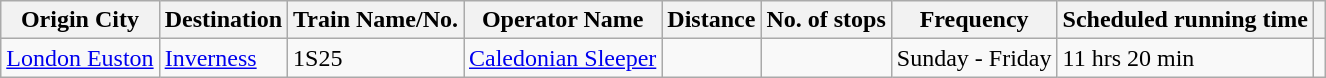<table class="wikitable sortable" width= align=>
<tr>
<th>Origin City</th>
<th>Destination</th>
<th>Train Name/No.</th>
<th>Operator Name</th>
<th>Distance</th>
<th>No. of stops</th>
<th>Frequency</th>
<th data-sort-type="number">Scheduled running time</th>
<th></th>
</tr>
<tr>
<td><a href='#'>London Euston</a></td>
<td><a href='#'>Inverness</a></td>
<td>1S25</td>
<td><a href='#'>Caledonian Sleeper</a></td>
<td></td>
<td></td>
<td>Sunday - Friday</td>
<td>11 hrs 20 min</td>
<td></td>
</tr>
</table>
